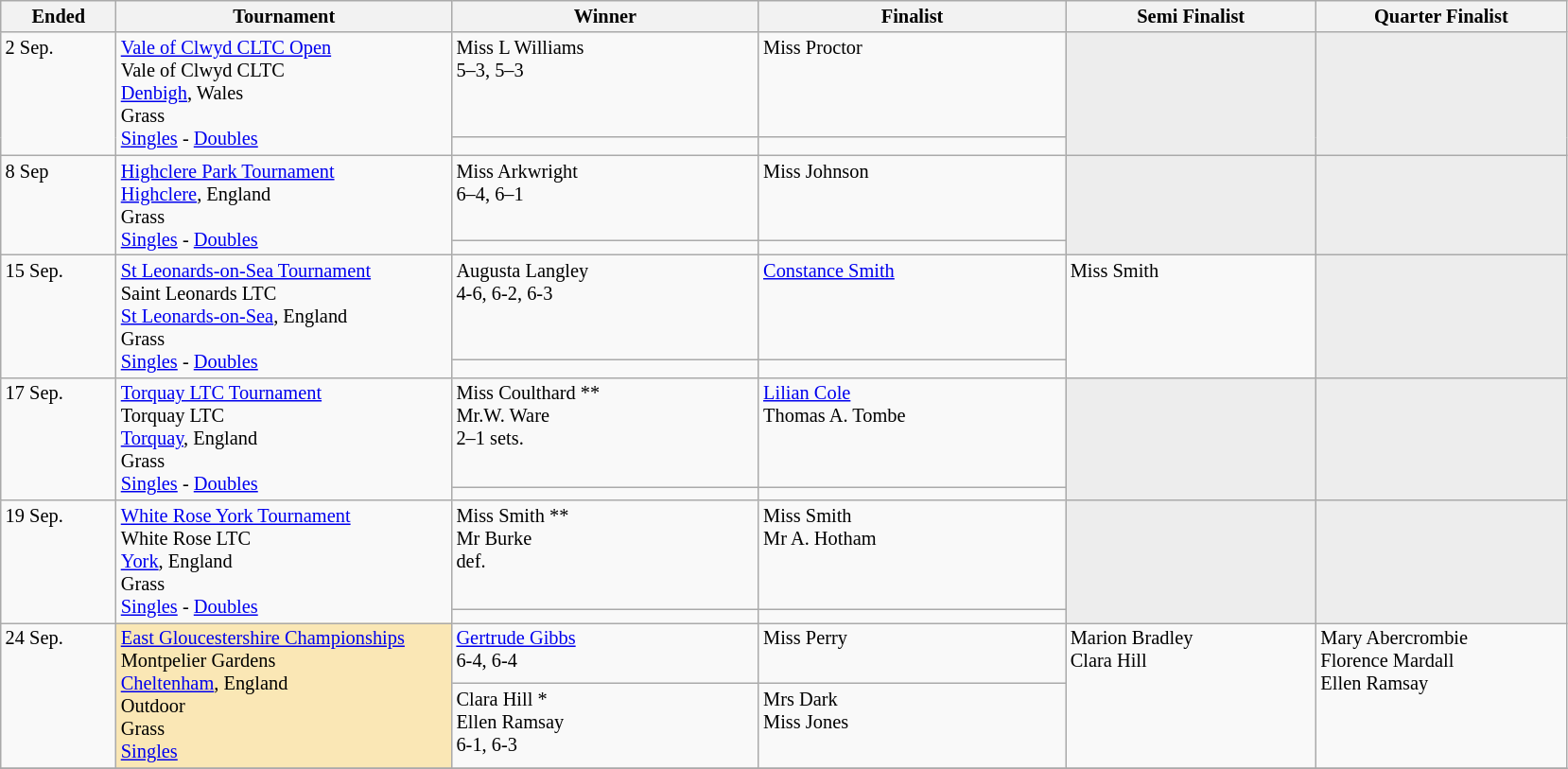<table class="wikitable" style="font-size:85%;">
<tr>
<th width="75">Ended</th>
<th width="230">Tournament</th>
<th width="210">Winner</th>
<th width="210">Finalist</th>
<th width="170">Semi Finalist</th>
<th width="170">Quarter Finalist</th>
</tr>
<tr valign=top>
<td rowspan=2>2 Sep.</td>
<td rowspan=2><a href='#'>Vale of Clwyd CLTC Open</a><br>Vale of Clwyd CLTC<br><a href='#'>Denbigh</a>, Wales<br>Grass<br><a href='#'>Singles</a> - <a href='#'>Doubles</a></td>
<td> Miss L Williams<br>5–3, 5–3</td>
<td> Miss Proctor</td>
<td style="background:#ededed;" rowspan=2></td>
<td style="background:#ededed;" rowspan=2></td>
</tr>
<tr valign=top>
<td></td>
<td></td>
</tr>
<tr valign=top>
<td rowspan=2>8 Sep</td>
<td rowspan=2><a href='#'>Highclere Park Tournament</a><br><a href='#'>Highclere</a>, England<br>Grass<br><a href='#'>Singles</a> - <a href='#'>Doubles</a></td>
<td> Miss Arkwright<br>6–4, 6–1</td>
<td> Miss Johnson</td>
<td style="background:#ededed;" rowspan=2></td>
<td style="background:#ededed;" rowspan=2></td>
</tr>
<tr valign=top>
<td></td>
<td></td>
</tr>
<tr valign=top>
<td rowspan=2>15 Sep.</td>
<td rowspan=2><a href='#'>St Leonards-on-Sea Tournament</a><br>Saint Leonards LTC<br><a href='#'>St Leonards-on-Sea</a>, England <br>Grass<br><a href='#'>Singles</a> - <a href='#'>Doubles</a></td>
<td> Augusta Langley<br> 4-6, 6-2, 6-3</td>
<td> <a href='#'>Constance Smith</a></td>
<td rowspan=2> Miss Smith</td>
<td style="background:#ededed;" rowspan=2></td>
</tr>
<tr valign=top>
<td></td>
<td></td>
</tr>
<tr valign=top>
<td rowspan=2>17 Sep.</td>
<td rowspan=2><a href='#'>Torquay LTC Tournament</a><br>Torquay LTC<br><a href='#'>Torquay</a>, England <br>Grass<br><a href='#'>Singles</a> - <a href='#'>Doubles</a></td>
<td> Miss Coulthard **<br> Mr.W. Ware<br>2–1 sets.</td>
<td> <a href='#'>Lilian Cole</a><br> Thomas A. Tombe</td>
<td style="background:#ededed;" rowspan=2></td>
<td style="background:#ededed;" rowspan=2></td>
</tr>
<tr valign=top>
<td></td>
<td></td>
</tr>
<tr valign=top>
<td rowspan=2>19 Sep.</td>
<td rowspan=2><a href='#'>White Rose York Tournament</a><br>White Rose LTC<br><a href='#'>York</a>, England <br>Grass<br><a href='#'>Singles</a> - <a href='#'>Doubles</a></td>
<td> Miss Smith ** <br> Mr Burke<br>def.</td>
<td> Miss Smith <br> Mr A. Hotham</td>
<td style="background:#ededed;" rowspan=2></td>
<td style="background:#ededed;" rowspan=2></td>
</tr>
<tr valign=top>
<td></td>
<td></td>
</tr>
<tr valign=top>
<td rowspan=2>24 Sep.</td>
<td style="background:#fae7b5"  rowspan=2><a href='#'>East Gloucestershire Championships</a><br> Montpelier Gardens<br> <a href='#'>Cheltenham</a>, England<br>Outdoor<br>Grass<br><a href='#'>Singles</a></td>
<td> <a href='#'>Gertrude Gibbs</a><br>6-4, 6-4</td>
<td> Miss Perry</td>
<td rowspan=2> Marion Bradley<br> Clara Hill</td>
<td rowspan=2>Mary Abercrombie<br> Florence Mardall <br> Ellen Ramsay</td>
</tr>
<tr valign=top>
<td>  Clara Hill * <br> Ellen Ramsay<br>6-1, 6-3</td>
<td> Mrs Dark<br> Miss Jones</td>
</tr>
<tr valign=top>
</tr>
</table>
